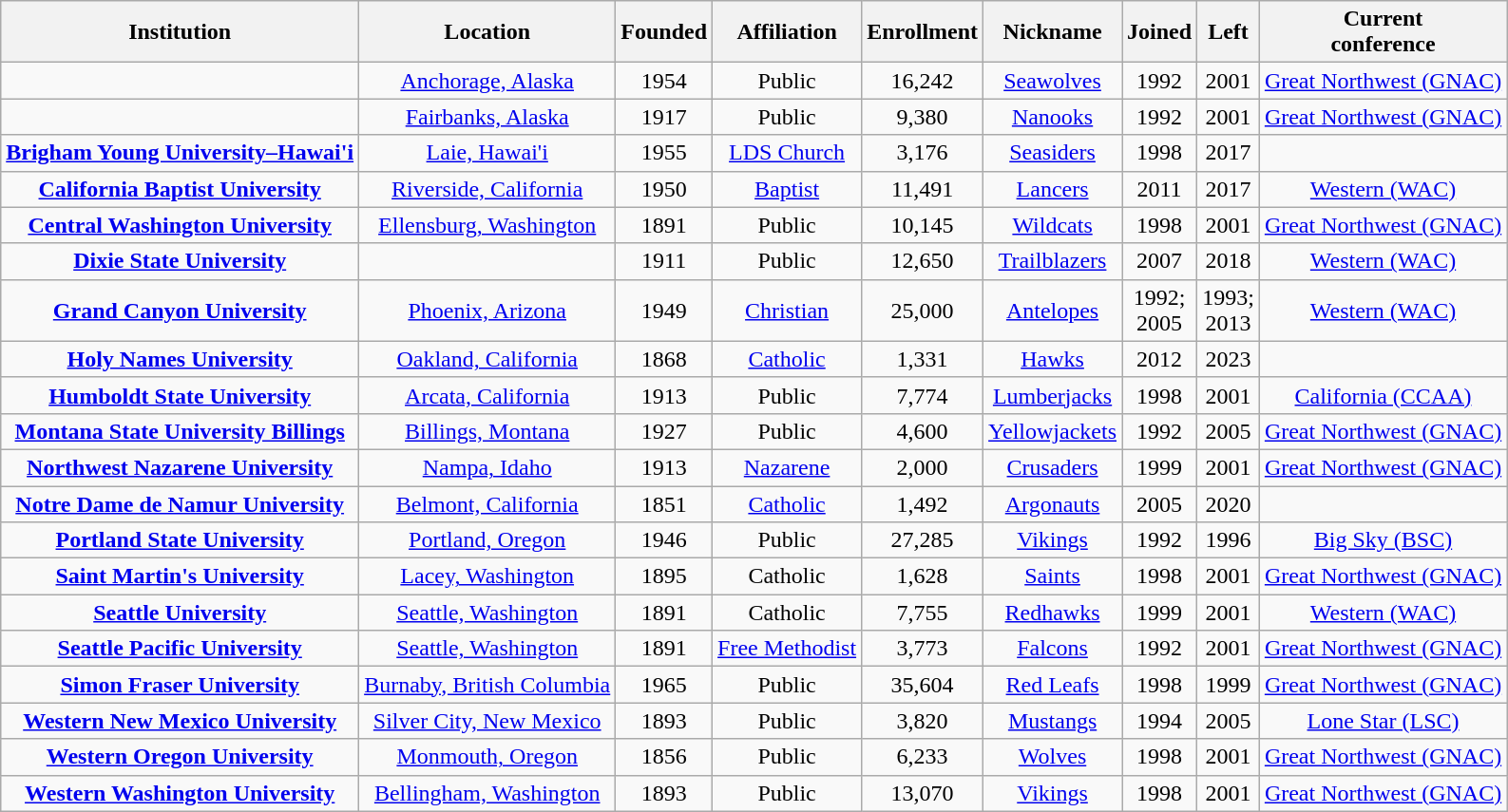<table class="wikitable sortable" style="text-align:center">
<tr>
<th>Institution</th>
<th>Location</th>
<th>Founded</th>
<th>Affiliation</th>
<th>Enrollment</th>
<th>Nickname</th>
<th>Joined</th>
<th>Left</th>
<th>Current<br>conference</th>
</tr>
<tr>
<td></td>
<td><a href='#'>Anchorage, Alaska</a></td>
<td>1954</td>
<td>Public</td>
<td>16,242</td>
<td><a href='#'>Seawolves</a></td>
<td>1992</td>
<td>2001</td>
<td><a href='#'>Great Northwest (GNAC)</a></td>
</tr>
<tr>
<td></td>
<td><a href='#'>Fairbanks, Alaska</a></td>
<td>1917</td>
<td>Public</td>
<td>9,380</td>
<td><a href='#'>Nanooks</a></td>
<td>1992</td>
<td>2001</td>
<td><a href='#'>Great Northwest (GNAC)</a></td>
</tr>
<tr>
<td><strong><a href='#'>Brigham Young University–Hawai'i</a></strong></td>
<td><a href='#'>Laie, Hawai'i</a></td>
<td>1955</td>
<td><a href='#'>LDS Church</a></td>
<td>3,176</td>
<td><a href='#'>Seasiders</a></td>
<td>1998</td>
<td>2017</td>
<td></td>
</tr>
<tr>
<td><strong><a href='#'>California Baptist University</a></strong></td>
<td><a href='#'>Riverside, California</a></td>
<td>1950</td>
<td><a href='#'>Baptist</a></td>
<td>11,491</td>
<td><a href='#'>Lancers</a></td>
<td>2011</td>
<td>2017</td>
<td><a href='#'>Western (WAC)</a><br></td>
</tr>
<tr>
<td><strong><a href='#'>Central Washington University</a></strong></td>
<td><a href='#'>Ellensburg, Washington</a></td>
<td>1891</td>
<td>Public</td>
<td>10,145</td>
<td><a href='#'>Wildcats</a></td>
<td>1998</td>
<td>2001</td>
<td><a href='#'>Great Northwest (GNAC)</a></td>
</tr>
<tr>
<td><strong><a href='#'>Dixie State University</a></strong></td>
<td></td>
<td>1911</td>
<td>Public</td>
<td>12,650</td>
<td><a href='#'>Trailblazers</a></td>
<td>2007</td>
<td>2018</td>
<td><a href='#'>Western (WAC)</a></td>
</tr>
<tr>
<td><strong><a href='#'>Grand Canyon University</a></strong></td>
<td><a href='#'>Phoenix, Arizona</a></td>
<td>1949</td>
<td><a href='#'>Christian</a><br></td>
<td>25,000</td>
<td><a href='#'>Antelopes</a></td>
<td>1992;<br>2005</td>
<td>1993;<br>2013</td>
<td><a href='#'>Western (WAC)</a><br></td>
</tr>
<tr>
<td><strong><a href='#'>Holy Names University</a></strong></td>
<td><a href='#'>Oakland, California</a></td>
<td>1868</td>
<td><a href='#'>Catholic</a><br></td>
<td>1,331</td>
<td><a href='#'>Hawks</a></td>
<td>2012</td>
<td>2023</td>
<td></td>
</tr>
<tr>
<td><strong><a href='#'>Humboldt State University</a></strong></td>
<td><a href='#'>Arcata, California</a></td>
<td>1913</td>
<td>Public</td>
<td>7,774</td>
<td><a href='#'>Lumberjacks</a></td>
<td>1998</td>
<td>2001</td>
<td><a href='#'>California (CCAA)</a></td>
</tr>
<tr>
<td><strong><a href='#'>Montana State University Billings</a></strong></td>
<td><a href='#'>Billings, Montana</a></td>
<td>1927</td>
<td>Public</td>
<td>4,600</td>
<td><a href='#'>Yellowjackets</a></td>
<td>1992</td>
<td>2005</td>
<td><a href='#'>Great Northwest (GNAC)</a></td>
</tr>
<tr>
<td><strong><a href='#'>Northwest Nazarene University</a></strong></td>
<td><a href='#'>Nampa, Idaho</a></td>
<td>1913</td>
<td><a href='#'>Nazarene</a></td>
<td>2,000</td>
<td><a href='#'>Crusaders</a></td>
<td>1999</td>
<td>2001</td>
<td><a href='#'>Great Northwest (GNAC)</a></td>
</tr>
<tr>
<td><strong><a href='#'>Notre Dame de Namur University</a></strong></td>
<td><a href='#'>Belmont, California</a></td>
<td>1851</td>
<td><a href='#'>Catholic</a></td>
<td>1,492</td>
<td><a href='#'>Argonauts</a></td>
<td>2005</td>
<td>2020</td>
<td></td>
</tr>
<tr>
<td><strong><a href='#'>Portland State University</a></strong></td>
<td><a href='#'>Portland, Oregon</a></td>
<td>1946</td>
<td>Public</td>
<td>27,285</td>
<td><a href='#'>Vikings</a></td>
<td>1992</td>
<td>1996</td>
<td><a href='#'>Big Sky (BSC)</a></td>
</tr>
<tr>
<td><strong><a href='#'>Saint Martin's University</a></strong></td>
<td><a href='#'>Lacey, Washington</a></td>
<td>1895</td>
<td>Catholic<br></td>
<td>1,628</td>
<td><a href='#'>Saints</a></td>
<td>1998</td>
<td>2001</td>
<td><a href='#'>Great Northwest (GNAC)</a></td>
</tr>
<tr>
<td><strong><a href='#'>Seattle University</a></strong></td>
<td><a href='#'>Seattle, Washington</a></td>
<td>1891</td>
<td>Catholic<br></td>
<td>7,755</td>
<td><a href='#'>Redhawks</a></td>
<td>1999</td>
<td>2001</td>
<td><a href='#'>Western (WAC)</a><br></td>
</tr>
<tr>
<td><strong><a href='#'>Seattle Pacific University</a></strong></td>
<td><a href='#'>Seattle, Washington</a></td>
<td>1891</td>
<td><a href='#'>Free Methodist</a></td>
<td>3,773</td>
<td><a href='#'>Falcons</a></td>
<td>1992</td>
<td>2001</td>
<td><a href='#'>Great Northwest (GNAC)</a></td>
</tr>
<tr>
<td><strong><a href='#'>Simon Fraser University</a></strong></td>
<td><a href='#'>Burnaby, British Columbia</a></td>
<td>1965</td>
<td>Public</td>
<td>35,604</td>
<td><a href='#'>Red Leafs</a></td>
<td>1998</td>
<td>1999</td>
<td><a href='#'>Great Northwest (GNAC)</a></td>
</tr>
<tr>
<td><strong><a href='#'>Western New Mexico University</a></strong></td>
<td><a href='#'>Silver City, New Mexico</a></td>
<td>1893</td>
<td>Public</td>
<td>3,820</td>
<td><a href='#'>Mustangs</a></td>
<td>1994</td>
<td>2005</td>
<td><a href='#'>Lone Star (LSC)</a></td>
</tr>
<tr>
<td><strong><a href='#'>Western Oregon University</a></strong></td>
<td><a href='#'>Monmouth, Oregon</a></td>
<td>1856</td>
<td>Public</td>
<td>6,233</td>
<td><a href='#'>Wolves</a></td>
<td>1998</td>
<td>2001</td>
<td><a href='#'>Great Northwest (GNAC)</a></td>
</tr>
<tr>
<td><strong><a href='#'>Western Washington University</a></strong></td>
<td><a href='#'>Bellingham, Washington</a></td>
<td>1893</td>
<td>Public</td>
<td>13,070</td>
<td><a href='#'>Vikings</a></td>
<td>1998</td>
<td>2001</td>
<td><a href='#'>Great Northwest (GNAC)</a></td>
</tr>
</table>
